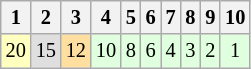<table class="wikitable" style="font-size: 85%;">
<tr>
<th>1</th>
<th>2</th>
<th>3</th>
<th>4</th>
<th>5</th>
<th>6</th>
<th>7</th>
<th>8</th>
<th>9</th>
<th>10</th>
</tr>
<tr align="center">
<td style="background:#FFFFBF;">20</td>
<td style="background:#DFDFDF;">15</td>
<td style="background:#FFDF9F;">12</td>
<td style="background:#DFFFDF;">10</td>
<td style="background:#DFFFDF;">8</td>
<td style="background:#DFFFDF;">6</td>
<td style="background:#DFFFDF;">4</td>
<td style="background:#DFFFDF;">3</td>
<td style="background:#DFFFDF;">2</td>
<td style="background:#DFFFDF;">1</td>
</tr>
</table>
